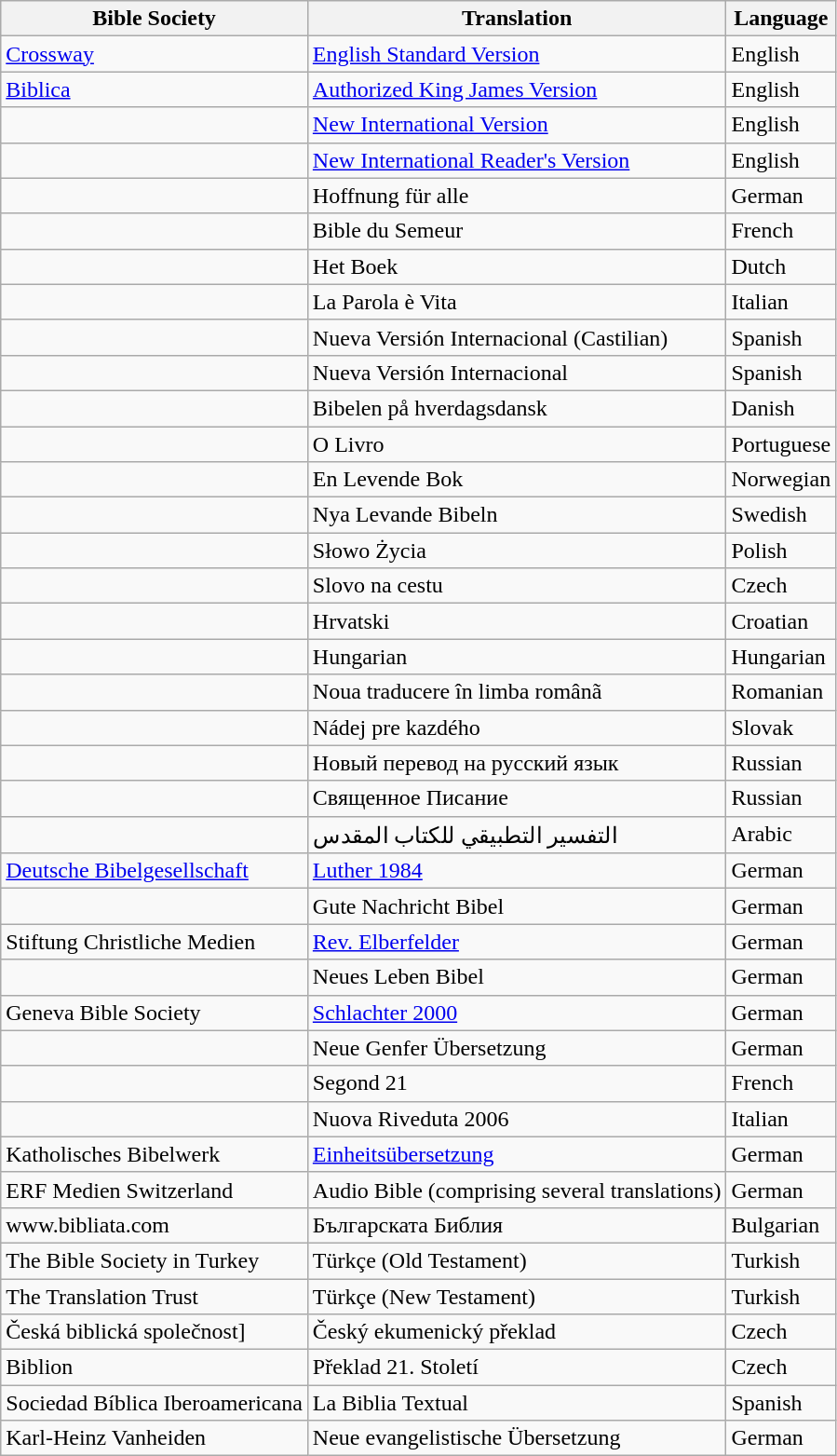<table class="wikitable">
<tr>
<th>Bible Society</th>
<th>Translation</th>
<th>Language</th>
</tr>
<tr>
<td><a href='#'>Crossway</a></td>
<td><a href='#'>English Standard Version</a></td>
<td>English</td>
</tr>
<tr>
<td><a href='#'>Biblica</a></td>
<td><a href='#'>Authorized King James Version</a></td>
<td>English</td>
</tr>
<tr>
<td></td>
<td><a href='#'>New International Version</a></td>
<td>English</td>
</tr>
<tr>
<td></td>
<td><a href='#'>New International Reader's Version</a></td>
<td>English</td>
</tr>
<tr>
<td></td>
<td>Hoffnung für alle</td>
<td>German</td>
</tr>
<tr>
<td></td>
<td>Bible du Semeur</td>
<td>French</td>
</tr>
<tr>
<td></td>
<td>Het Boek</td>
<td>Dutch</td>
</tr>
<tr>
<td></td>
<td>La Parola è Vita</td>
<td>Italian</td>
</tr>
<tr>
<td></td>
<td>Nueva Versión Internacional (Castilian)</td>
<td>Spanish</td>
</tr>
<tr>
<td></td>
<td>Nueva Versión Internacional</td>
<td>Spanish</td>
</tr>
<tr>
<td></td>
<td>Bibelen på hverdagsdansk</td>
<td>Danish</td>
</tr>
<tr>
<td></td>
<td>O Livro</td>
<td>Portuguese</td>
</tr>
<tr>
<td></td>
<td>En Levende Bok</td>
<td>Norwegian</td>
</tr>
<tr>
<td></td>
<td>Nya Levande Bibeln</td>
<td>Swedish</td>
</tr>
<tr>
<td></td>
<td>Słowo Życia</td>
<td>Polish</td>
</tr>
<tr>
<td></td>
<td>Slovo na cestu</td>
<td>Czech</td>
</tr>
<tr>
<td></td>
<td>Hrvatski</td>
<td>Croatian</td>
</tr>
<tr>
<td></td>
<td>Hungarian</td>
<td>Hungarian</td>
</tr>
<tr>
<td></td>
<td>Noua traducere în limba românã</td>
<td>Romanian</td>
</tr>
<tr>
<td></td>
<td>Nádej pre kazdého</td>
<td>Slovak</td>
</tr>
<tr>
<td></td>
<td>Новый перевод на русский язык</td>
<td>Russian</td>
</tr>
<tr>
<td></td>
<td>Священное Писание</td>
<td>Russian</td>
</tr>
<tr>
<td></td>
<td>التفسير التطبيقي للكتاب المقدس</td>
<td>Arabic</td>
</tr>
<tr>
<td><a href='#'>Deutsche Bibelgesellschaft</a></td>
<td><a href='#'>Luther 1984</a></td>
<td>German</td>
</tr>
<tr>
<td></td>
<td>Gute Nachricht Bibel</td>
<td>German</td>
</tr>
<tr>
<td>Stiftung Christliche Medien</td>
<td><a href='#'>Rev. Elberfelder</a></td>
<td>German</td>
</tr>
<tr>
<td></td>
<td>Neues Leben Bibel</td>
<td>German</td>
</tr>
<tr>
<td>Geneva Bible Society</td>
<td><a href='#'>Schlachter 2000</a></td>
<td>German</td>
</tr>
<tr>
<td></td>
<td>Neue Genfer Übersetzung</td>
<td>German</td>
</tr>
<tr>
<td></td>
<td>Segond 21</td>
<td>French</td>
</tr>
<tr>
<td></td>
<td>Nuova Riveduta 2006</td>
<td>Italian</td>
</tr>
<tr>
<td>Katholisches Bibelwerk</td>
<td><a href='#'>Einheitsübersetzung</a></td>
<td>German</td>
</tr>
<tr>
<td>ERF Medien Switzerland</td>
<td>Audio Bible (comprising several translations)</td>
<td>German</td>
</tr>
<tr>
<td>www.bibliata.com</td>
<td>Българската Библия</td>
<td>Bulgarian</td>
</tr>
<tr>
<td>The Bible Society in Turkey</td>
<td>Türkçe (Old Testament)</td>
<td>Turkish</td>
</tr>
<tr>
<td>The Translation Trust</td>
<td>Türkçe (New Testament)</td>
<td>Turkish</td>
</tr>
<tr>
<td>Česká biblická společnost]</td>
<td>Český ekumenický překlad</td>
<td>Czech</td>
</tr>
<tr>
<td>Biblion</td>
<td>Překlad 21. Století</td>
<td>Czech</td>
</tr>
<tr>
<td>Sociedad Bíblica Iberoamericana</td>
<td>La Biblia Textual</td>
<td>Spanish</td>
</tr>
<tr>
<td>Karl-Heinz Vanheiden</td>
<td>Neue evangelistische Übersetzung</td>
<td>German</td>
</tr>
</table>
